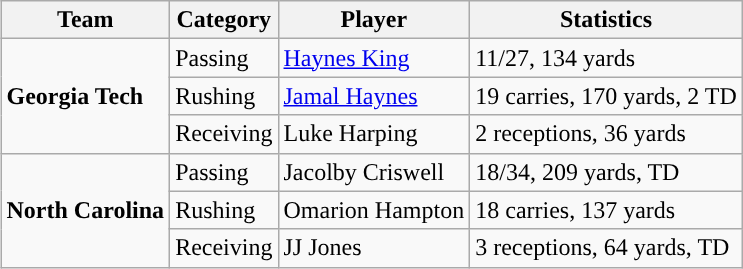<table class="wikitable" style="float: right;">
<tr>
<th>Team</th>
<th>Category</th>
<th>Player</th>
<th>Statistics</th>
</tr>
<tr>
<td rowspan=3><strong>Georgia Tech</strong></td>
<td>Passing</td>
<td><a href='#'>Haynes King</a></td>
<td>11/27, 134 yards</td>
</tr>
<tr>
<td>Rushing</td>
<td><a href='#'>Jamal Haynes</a></td>
<td>19 carries, 170 yards, 2 TD</td>
</tr>
<tr>
<td>Receiving</td>
<td>Luke Harping</td>
<td>2 receptions, 36 yards</td>
</tr>
<tr>
<td rowspan=3><strong>North Carolina</strong></td>
<td>Passing</td>
<td>Jacolby Criswell</td>
<td>18/34, 209 yards, TD</td>
</tr>
<tr>
<td>Rushing</td>
<td>Omarion Hampton</td>
<td>18 carries, 137 yards</td>
</tr>
<tr>
<td>Receiving</td>
<td>JJ Jones</td>
<td>3 receptions, 64 yards, TD</td>
</tr>
</table>
